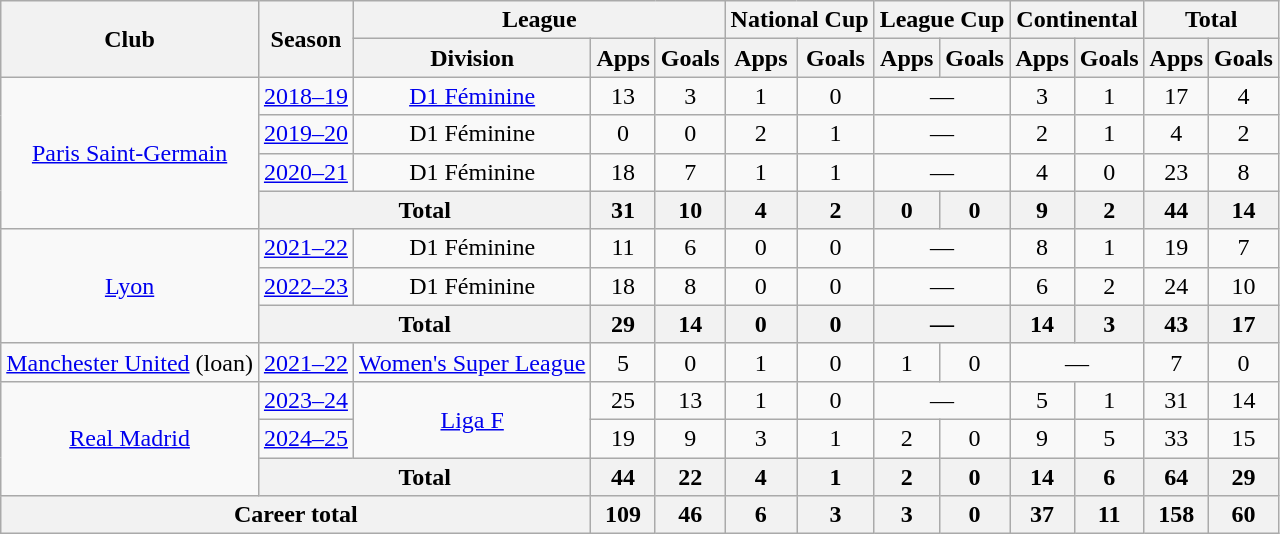<table class="wikitable" style="text-align:center">
<tr>
<th rowspan="2">Club</th>
<th rowspan="2">Season</th>
<th colspan="3">League</th>
<th colspan="2">National Cup</th>
<th colspan="2">League Cup</th>
<th colspan="2">Continental</th>
<th colspan="2">Total</th>
</tr>
<tr>
<th>Division</th>
<th>Apps</th>
<th>Goals</th>
<th>Apps</th>
<th>Goals</th>
<th>Apps</th>
<th>Goals</th>
<th>Apps</th>
<th>Goals</th>
<th>Apps</th>
<th>Goals</th>
</tr>
<tr>
<td rowspan="4"><a href='#'>Paris Saint-Germain</a></td>
<td><a href='#'>2018–19</a></td>
<td><a href='#'>D1 Féminine</a></td>
<td>13</td>
<td>3</td>
<td>1</td>
<td>0</td>
<td colspan="2">—</td>
<td>3</td>
<td>1</td>
<td>17</td>
<td>4</td>
</tr>
<tr>
<td><a href='#'>2019–20</a></td>
<td>D1 Féminine</td>
<td>0</td>
<td>0</td>
<td>2</td>
<td>1</td>
<td colspan="2">—</td>
<td>2</td>
<td>1</td>
<td>4</td>
<td>2</td>
</tr>
<tr>
<td><a href='#'>2020–21</a></td>
<td>D1 Féminine</td>
<td>18</td>
<td>7</td>
<td>1</td>
<td>1</td>
<td colspan="2">—</td>
<td>4</td>
<td>0</td>
<td>23</td>
<td>8</td>
</tr>
<tr>
<th colspan="2">Total</th>
<th>31</th>
<th>10</th>
<th>4</th>
<th>2</th>
<th>0</th>
<th>0</th>
<th>9</th>
<th>2</th>
<th>44</th>
<th>14</th>
</tr>
<tr>
<td rowspan="3"><a href='#'>Lyon</a></td>
<td><a href='#'>2021–22</a></td>
<td>D1 Féminine</td>
<td>11</td>
<td>6</td>
<td>0</td>
<td>0</td>
<td colspan="2">—</td>
<td>8</td>
<td>1</td>
<td>19</td>
<td>7</td>
</tr>
<tr>
<td><a href='#'>2022–23</a></td>
<td>D1 Féminine</td>
<td>18</td>
<td>8</td>
<td>0</td>
<td>0</td>
<td colspan="2">—</td>
<td>6</td>
<td>2</td>
<td>24</td>
<td>10</td>
</tr>
<tr>
<th colspan="2">Total</th>
<th>29</th>
<th>14</th>
<th>0</th>
<th>0</th>
<th colspan="2">—</th>
<th>14</th>
<th>3</th>
<th>43</th>
<th>17</th>
</tr>
<tr>
<td><a href='#'>Manchester United</a> (loan)</td>
<td><a href='#'>2021–22</a></td>
<td><a href='#'>Women's Super League</a></td>
<td>5</td>
<td>0</td>
<td>1</td>
<td>0</td>
<td>1</td>
<td>0</td>
<td colspan="2">—</td>
<td>7</td>
<td>0</td>
</tr>
<tr>
<td rowspan="3"><a href='#'>Real Madrid</a></td>
<td><a href='#'>2023–24</a></td>
<td rowspan="2"><a href='#'>Liga F</a></td>
<td>25</td>
<td>13</td>
<td>1</td>
<td>0</td>
<td colspan="2">—</td>
<td>5</td>
<td>1</td>
<td>31</td>
<td>14</td>
</tr>
<tr>
<td><a href='#'>2024–25</a></td>
<td>19</td>
<td>9</td>
<td>3</td>
<td>1</td>
<td>2</td>
<td>0</td>
<td>9</td>
<td>5</td>
<td>33</td>
<td>15</td>
</tr>
<tr>
<th colspan="2">Total</th>
<th>44</th>
<th>22</th>
<th>4</th>
<th>1</th>
<th>2</th>
<th>0</th>
<th>14</th>
<th>6</th>
<th>64</th>
<th>29</th>
</tr>
<tr>
<th colspan="3">Career total</th>
<th>109</th>
<th>46</th>
<th>6</th>
<th>3</th>
<th>3</th>
<th>0</th>
<th>37</th>
<th>11</th>
<th>158</th>
<th>60</th>
</tr>
</table>
